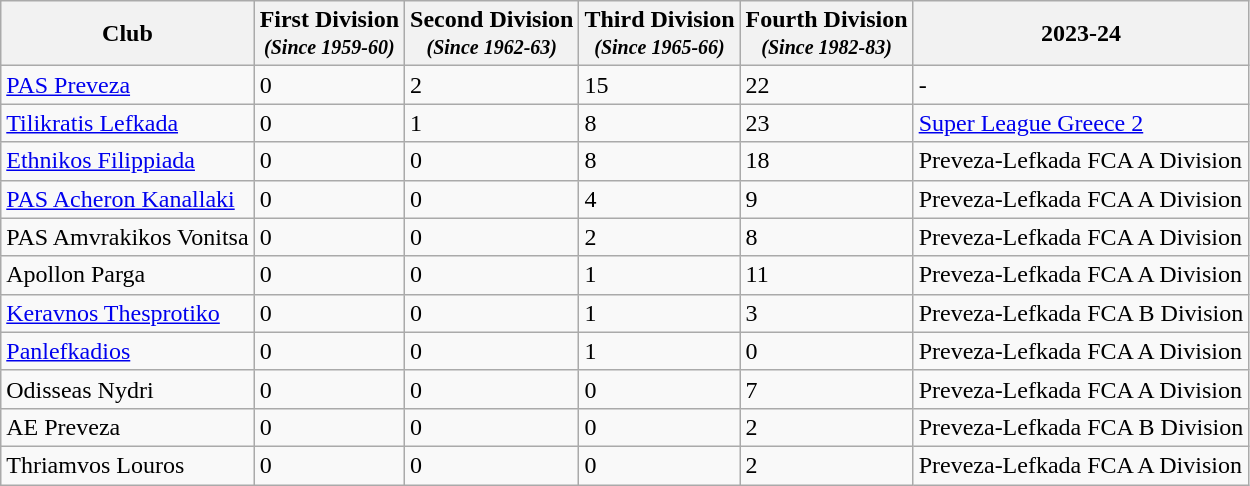<table class="wikitable">
<tr>
<th><strong>Club</strong></th>
<th><strong>First Division</strong><br><small><em>(Since 1959-60)</em></small></th>
<th><strong>Second Division</strong><br><small><em>(Since 1962-63)</em></small></th>
<th><strong>Third Division</strong><br><small><em>(Since 1965-66)</em></small></th>
<th><strong>Fourth Division</strong><br><small><em>(Since 1982-83)</em></small></th>
<th><strong>2023-24</strong></th>
</tr>
<tr>
<td><a href='#'>PAS Preveza</a></td>
<td>0</td>
<td>2</td>
<td>15</td>
<td>22</td>
<td>-</td>
</tr>
<tr>
<td><a href='#'>Tilikratis Lefkada</a></td>
<td>0</td>
<td>1</td>
<td>8</td>
<td>23</td>
<td><a href='#'>Super League Greece 2</a></td>
</tr>
<tr>
<td><a href='#'>Ethnikos Filippiada</a></td>
<td>0</td>
<td>0</td>
<td>8</td>
<td>18</td>
<td>Preveza-Lefkada FCA A Division</td>
</tr>
<tr>
<td><a href='#'>PAS Acheron Kanallaki</a></td>
<td>0</td>
<td>0</td>
<td>4</td>
<td>9</td>
<td>Preveza-Lefkada FCA A Division</td>
</tr>
<tr>
<td>PAS Amvrakikos Vonitsa</td>
<td>0</td>
<td>0</td>
<td>2</td>
<td>8</td>
<td>Preveza-Lefkada FCA A Division</td>
</tr>
<tr>
<td>Apollon Parga</td>
<td>0</td>
<td>0</td>
<td>1</td>
<td>11</td>
<td>Preveza-Lefkada FCA A Division</td>
</tr>
<tr>
<td><a href='#'>Keravnos Thesprotiko</a></td>
<td>0</td>
<td>0</td>
<td>1</td>
<td>3</td>
<td>Preveza-Lefkada FCA B Division</td>
</tr>
<tr>
<td><a href='#'>Panlefkadios</a></td>
<td>0</td>
<td>0</td>
<td>1</td>
<td>0</td>
<td>Preveza-Lefkada FCA A Division</td>
</tr>
<tr>
<td>Odisseas Nydri</td>
<td>0</td>
<td>0</td>
<td>0</td>
<td>7</td>
<td>Preveza-Lefkada FCA A Division</td>
</tr>
<tr>
<td>AE Preveza</td>
<td>0</td>
<td>0</td>
<td>0</td>
<td>2</td>
<td>Preveza-Lefkada FCA B Division</td>
</tr>
<tr>
<td>Thriamvos Louros</td>
<td>0</td>
<td>0</td>
<td>0</td>
<td>2</td>
<td>Preveza-Lefkada FCA A Division</td>
</tr>
</table>
